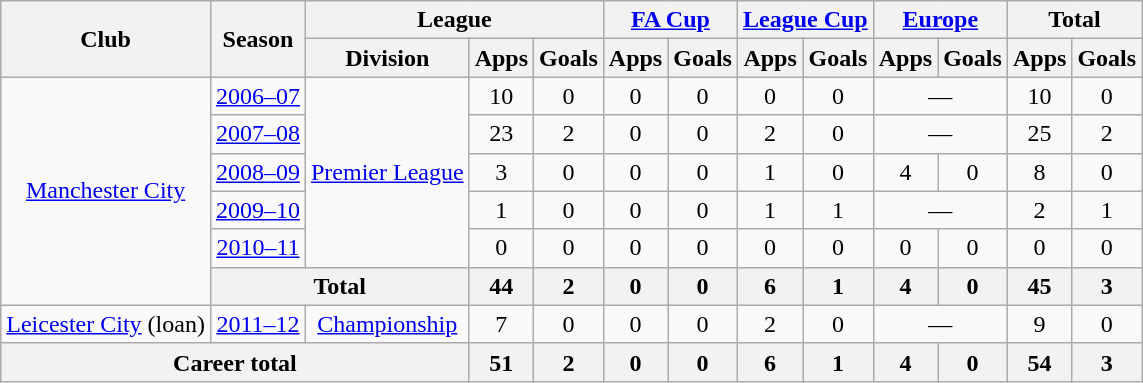<table class="wikitable" style="text-align:center">
<tr>
<th rowspan="2">Club</th>
<th rowspan="2">Season</th>
<th colspan="3">League</th>
<th colspan="2"><a href='#'>FA Cup</a></th>
<th colspan="2"><a href='#'>League Cup</a></th>
<th colspan="2"><a href='#'>Europe</a></th>
<th colspan="2">Total</th>
</tr>
<tr>
<th>Division</th>
<th>Apps</th>
<th>Goals</th>
<th>Apps</th>
<th>Goals</th>
<th>Apps</th>
<th>Goals</th>
<th>Apps</th>
<th>Goals</th>
<th>Apps</th>
<th>Goals</th>
</tr>
<tr>
<td rowspan="6"><a href='#'>Manchester City</a></td>
<td><a href='#'>2006–07</a></td>
<td rowspan="5"><a href='#'>Premier League</a></td>
<td>10</td>
<td>0</td>
<td>0</td>
<td>0</td>
<td>0</td>
<td>0</td>
<td colspan="2">―</td>
<td>10</td>
<td>0</td>
</tr>
<tr>
<td><a href='#'>2007–08</a></td>
<td>23</td>
<td>2</td>
<td>0</td>
<td>0</td>
<td>2</td>
<td>0</td>
<td colspan="2">―</td>
<td>25</td>
<td>2</td>
</tr>
<tr>
<td><a href='#'>2008–09</a></td>
<td>3</td>
<td>0</td>
<td>0</td>
<td>0</td>
<td>1</td>
<td>0</td>
<td>4</td>
<td>0</td>
<td>8</td>
<td>0</td>
</tr>
<tr>
<td><a href='#'>2009–10</a></td>
<td>1</td>
<td>0</td>
<td>0</td>
<td>0</td>
<td>1</td>
<td>1</td>
<td colspan="2">―</td>
<td>2</td>
<td>1</td>
</tr>
<tr>
<td><a href='#'>2010–11</a></td>
<td>0</td>
<td>0</td>
<td>0</td>
<td>0</td>
<td>0</td>
<td>0</td>
<td>0</td>
<td>0</td>
<td>0</td>
<td>0</td>
</tr>
<tr>
<th colspan="2">Total</th>
<th>44</th>
<th>2</th>
<th>0</th>
<th>0</th>
<th>6</th>
<th>1</th>
<th>4</th>
<th>0</th>
<th>45</th>
<th>3</th>
</tr>
<tr>
<td><a href='#'>Leicester City</a> (loan)</td>
<td><a href='#'>2011–12</a></td>
<td><a href='#'>Championship</a></td>
<td>7</td>
<td>0</td>
<td>0</td>
<td>0</td>
<td>2</td>
<td>0</td>
<td colspan="2">―</td>
<td>9</td>
<td>0</td>
</tr>
<tr>
<th colspan="3">Career total</th>
<th>51</th>
<th>2</th>
<th>0</th>
<th>0</th>
<th>6</th>
<th>1</th>
<th>4</th>
<th>0</th>
<th>54</th>
<th>3</th>
</tr>
</table>
